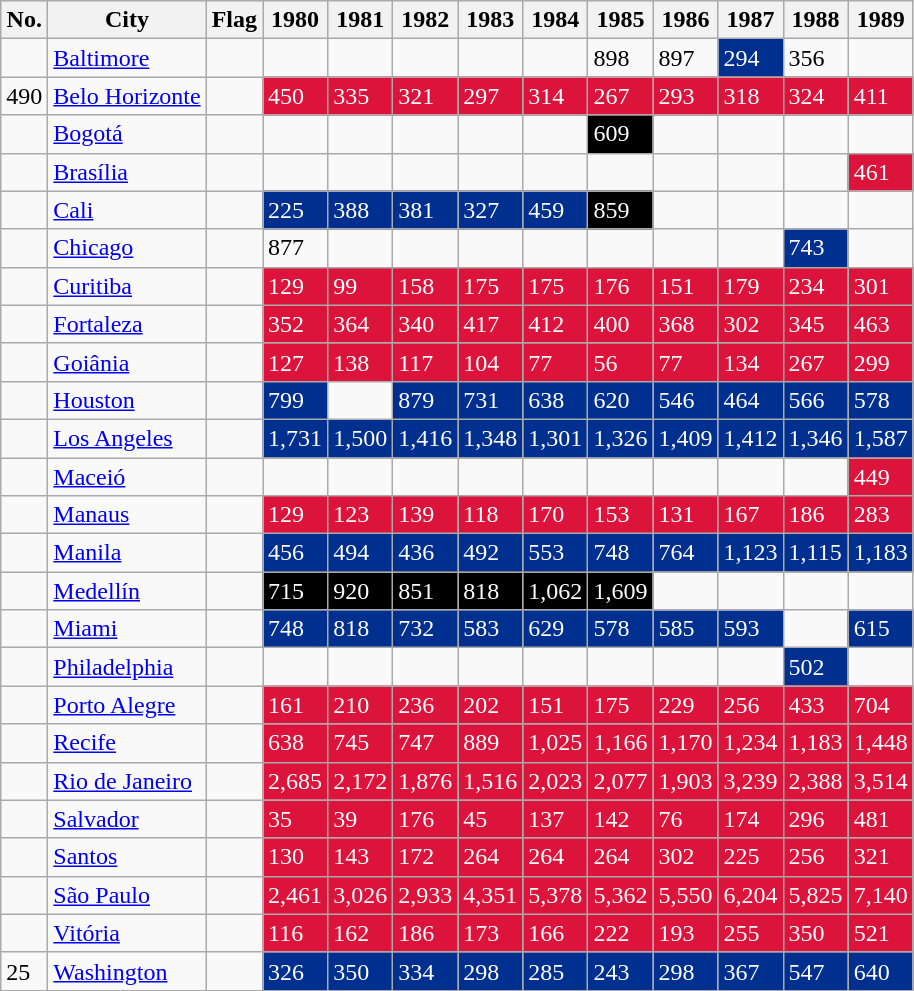<table class="wikitable sortable">
<tr>
<th scope="col">No.</th>
<th scope="col" data-sort-type="text">City</th>
<th scope="col" data-sort-type="text">Flag</th>
<th scope="col" data-sort-type="number">1980</th>
<th scope="col" data-sort-type="number">1981</th>
<th scope="col" data-sort-type="number">1982</th>
<th scope="col" data-sort-type="number">1983</th>
<th scope="col" data-sort-type="number">1984</th>
<th scope="col" data-sort-type="number">1985</th>
<th scope="col" data-sort-type="number">1986</th>
<th scope="col" data-sort-type="number">1987</th>
<th scope="col" data-sort-type="number">1988</th>
<th scope="col" data-sort-type="number">1989</th>
</tr>
<tr>
<td></td>
<td><a href='#'>Baltimore</a></td>
<td></td>
<td></td>
<td></td>
<td></td>
<td></td>
<td></td>
<td>898</td>
<td>897</td>
<td style="background:#00308F;color:#FFFFFF;">294</td>
<td>356</td>
</tr>
<tr 400>
<td>490</td>
<td><a href='#'>Belo Horizonte</a></td>
<td></td>
<td style="background:#DC143C;color:#FFFFFF;">450</td>
<td style="background:#DC143C;color:#FFFFFF;">335</td>
<td style="background:#DC143C;color:#FFFFFF;">321</td>
<td style="background:#DC143C;color:#FFFFFF;">297</td>
<td style="background:#DC143C;color:#FFFFFF;">314</td>
<td style="background:#DC143C;color:#FFFFFF;">267</td>
<td style="background:#DC143C;color:#FFFFFF;">293</td>
<td style="background:#DC143C;color:#FFFFFF;">318</td>
<td style="background:#DC143C;color:#FFFFFF;">324</td>
<td style="background:#DC143C;color:#FFFFFF;">411</td>
</tr>
<tr>
<td></td>
<td><a href='#'>Bogotá</a></td>
<td></td>
<td></td>
<td></td>
<td></td>
<td></td>
<td></td>
<td style="background:#000000;color:#FFFFFF;">609</td>
<td></td>
<td></td>
<td></td>
<td></td>
</tr>
<tr>
<td></td>
<td><a href='#'>Brasília</a></td>
<td></td>
<td></td>
<td></td>
<td></td>
<td></td>
<td></td>
<td></td>
<td></td>
<td></td>
<td></td>
<td style="background:#DC143C;color:#FFFFFF;">461</td>
</tr>
<tr>
<td></td>
<td><a href='#'>Cali</a></td>
<td></td>
<td style="background:#00308F;color:#FFFFFF;">225</td>
<td style="background:#00308F;color:#FFFFFF;">388</td>
<td style="background:#00308F;color:#FFFFFF;">381</td>
<td style="background:#00308F;color:#FFFFFF;">327</td>
<td style="background:#00308F;color:#FFFFFF;">459</td>
<td style="background:#000000;color:#FFFFFF;">859</td>
<td></td>
<td></td>
<td></td>
<td></td>
</tr>
<tr>
<td></td>
<td><a href='#'>Chicago</a></td>
<td></td>
<td>877</td>
<td></td>
<td></td>
<td></td>
<td></td>
<td></td>
<td></td>
<td></td>
<td style="background:#00308F;color:#FFFFFF;">743</td>
<td></td>
</tr>
<tr>
<td></td>
<td><a href='#'>Curitiba</a></td>
<td></td>
<td style="background:#DC143C;color:#FFFFFF;">129</td>
<td style="background:#DC143C;color:#FFFFFF;">99</td>
<td style="background:#DC143C;color:#FFFFFF;">158</td>
<td style="background:#DC143C;color:#FFFFFF;">175</td>
<td style="background:#DC143C;color:#FFFFFF;">175</td>
<td style="background:#DC143C;color:#FFFFFF;">176</td>
<td style="background:#DC143C;color:#FFFFFF;">151</td>
<td style="background:#DC143C;color:#FFFFFF;">179</td>
<td style="background:#DC143C;color:#FFFFFF;">234</td>
<td style="background:#DC143C;color:#FFFFFF;">301</td>
</tr>
<tr>
<td></td>
<td><a href='#'>Fortaleza</a></td>
<td></td>
<td style="background:#DC143C;color:#FFFFFF;">352</td>
<td style="background:#DC143C;color:#FFFFFF;">364</td>
<td style="background:#DC143C;color:#FFFFFF;">340</td>
<td style="background:#DC143C;color:#FFFFFF;">417</td>
<td style="background:#DC143C;color:#FFFFFF;">412</td>
<td style="background:#DC143C;color:#FFFFFF;">400</td>
<td style="background:#DC143C;color:#FFFFFF;">368</td>
<td style="background:#DC143C;color:#FFFFFF;">302</td>
<td style="background:#DC143C;color:#FFFFFF;">345</td>
<td style="background:#DC143C;color:#FFFFFF;">463</td>
</tr>
<tr>
<td></td>
<td><a href='#'>Goiânia</a></td>
<td></td>
<td style="background:#DC143C;color:#FFFFFF;">127</td>
<td style="background:#DC143C;color:#FFFFFF;">138</td>
<td style="background:#DC143C;color:#FFFFFF;">117</td>
<td style="background:#DC143C;color:#FFFFFF;">104</td>
<td style="background:#DC143C;color:#FFFFFF;">77</td>
<td style="background:#DC143C;color:#FFFFFF;">56</td>
<td style="background:#DC143C;color:#FFFFFF;">77</td>
<td style="background:#DC143C;color:#FFFFFF;">134</td>
<td style="background:#DC143C;color:#FFFFFF;">267</td>
<td style="background:#DC143C;color:#FFFFFF;">299</td>
</tr>
<tr>
<td></td>
<td><a href='#'>Houston</a></td>
<td></td>
<td style="background:#00308F;color:#FFFFFF;">799</td>
<td></td>
<td style="background:#00308F;color:#FFFFFF;">879</td>
<td style="background:#00308F;color:#FFFFFF;">731</td>
<td style="background:#00308F;color:#FFFFFF;">638</td>
<td style="background:#00308F;color:#FFFFFF;">620</td>
<td style="background:#00308F;color:#FFFFFF;">546</td>
<td style="background:#00308F;color:#FFFFFF;">464</td>
<td style="background:#00308F;color:#FFFFFF;">566</td>
<td style="background:#00308F;color:#FFFFFF;">578</td>
</tr>
<tr>
<td></td>
<td><a href='#'>Los Angeles</a></td>
<td></td>
<td style="background:#00308F;color:#FFFFFF;">1,731</td>
<td style="background:#00308F;color:#FFFFFF;">1,500</td>
<td style="background:#00308F;color:#FFFFFF;">1,416</td>
<td style="background:#00308F;color:#FFFFFF;">1,348</td>
<td style="background:#00308F;color:#FFFFFF;">1,301</td>
<td style="background:#00308F;color:#FFFFFF;">1,326</td>
<td style="background:#00308F;color:#FFFFFF;">1,409</td>
<td style="background:#00308F;color:#FFFFFF;">1,412</td>
<td style="background:#00308F;color:#FFFFFF;">1,346</td>
<td style="background:#00308F;color:#FFFFFF;">1,587</td>
</tr>
<tr>
<td></td>
<td><a href='#'>Maceió</a></td>
<td></td>
<td></td>
<td></td>
<td></td>
<td></td>
<td></td>
<td></td>
<td></td>
<td></td>
<td></td>
<td style="background:#DC143C;color:#FFFFFF;">449</td>
</tr>
<tr>
<td></td>
<td><a href='#'>Manaus</a></td>
<td></td>
<td style="background:#DC143C;color:#FFFFFF;">129</td>
<td style="background:#DC143C;color:#FFFFFF;">123</td>
<td style="background:#DC143C;color:#FFFFFF;">139</td>
<td style="background:#DC143C;color:#FFFFFF;">118</td>
<td style="background:#DC143C;color:#FFFFFF;">170</td>
<td style="background:#DC143C;color:#FFFFFF;">153</td>
<td style="background:#DC143C;color:#FFFFFF;">131</td>
<td style="background:#DC143C;color:#FFFFFF;">167</td>
<td style="background:#DC143C;color:#FFFFFF;">186</td>
<td style="background:#DC143C;color:#FFFFFF;">283</td>
</tr>
<tr>
<td></td>
<td><a href='#'>Manila</a></td>
<td></td>
<td style="background:#00308F;color:#FFFFFF;">456</td>
<td style="background:#00308F;color:#FFFFFF;">494</td>
<td style="background:#00308F;color:#FFFFFF;">436</td>
<td style="background:#00308F;color:#FFFFFF;">492</td>
<td style="background:#00308F;color:#FFFFFF;">553</td>
<td style="background:#00308F;color:#FFFFFF;">748</td>
<td style="background:#00308F;color:#FFFFFF;">764</td>
<td style="background:#00308F;color:#FFFFFF;">1,123</td>
<td style="background:#00308F;color:#FFFFFF;">1,115</td>
<td style="background:#00308F;color:#FFFFFF;">1,183</td>
</tr>
<tr>
<td></td>
<td><a href='#'>Medellín</a></td>
<td></td>
<td style="background:#000000;color:#FFFFFF;">715</td>
<td style="background:#000000;color:#FFFFFF;">920</td>
<td style="background:#000000;color:#FFFFFF;">851</td>
<td style="background:#000000;color:#FFFFFF;">818</td>
<td style="background:#000000;color:#FFFFFF;">1,062</td>
<td style="background:#000000;color:#FFFFFF;">1,609</td>
<td></td>
<td></td>
<td></td>
<td></td>
</tr>
<tr>
<td></td>
<td><a href='#'>Miami</a></td>
<td></td>
<td style="background:#00308F;color:#FFFFFF;">748</td>
<td style="background:#00308F;color:#FFFFFF;">818</td>
<td style="background:#00308F;color:#FFFFFF;">732</td>
<td style="background:#00308F;color:#FFFFFF;">583</td>
<td style="background:#00308F;color:#FFFFFF;">629</td>
<td style="background:#00308F;color:#FFFFFF;">578</td>
<td style="background:#00308F;color:#FFFFFF;">585</td>
<td style="background:#00308F;color:#FFFFFF;">593</td>
<td></td>
<td style="background:#00308F;color:#FFFFFF;">615</td>
</tr>
<tr>
<td></td>
<td><a href='#'>Philadelphia</a></td>
<td></td>
<td></td>
<td></td>
<td></td>
<td></td>
<td></td>
<td></td>
<td></td>
<td></td>
<td style="background:#00308F;color:#FFFFFF;">502</td>
<td></td>
</tr>
<tr>
<td></td>
<td><a href='#'>Porto Alegre</a></td>
<td></td>
<td style="background:#DC143C;color:#FFFFFF;">161</td>
<td style="background:#DC143C;color:#FFFFFF;">210</td>
<td style="background:#DC143C;color:#FFFFFF;">236</td>
<td style="background:#DC143C;color:#FFFFFF;">202</td>
<td style="background:#DC143C;color:#FFFFFF;">151</td>
<td style="background:#DC143C;color:#FFFFFF;">175</td>
<td style="background:#DC143C;color:#FFFFFF;">229</td>
<td style="background:#DC143C;color:#FFFFFF;">256</td>
<td style="background:#DC143C;color:#FFFFFF;">433</td>
<td style="background:#DC143C;color:#FFFFFF;">704</td>
</tr>
<tr>
<td></td>
<td><a href='#'>Recife</a></td>
<td></td>
<td style="background:#DC143C;color:#FFFFFF;">638</td>
<td style="background:#DC143C;color:#FFFFFF;">745</td>
<td style="background:#DC143C;color:#FFFFFF;">747</td>
<td style="background:#DC143C;color:#FFFFFF;">889</td>
<td style="background:#DC143C;color:#FFFFFF;">1,025</td>
<td style="background:#DC143C;color:#FFFFFF;">1,166</td>
<td style="background:#DC143C;color:#FFFFFF;">1,170</td>
<td style="background:#DC143C;color:#FFFFFF;">1,234</td>
<td style="background:#DC143C;color:#FFFFFF;">1,183</td>
<td style="background:#DC143C;color:#FFFFFF;">1,448</td>
</tr>
<tr>
<td></td>
<td><a href='#'>Rio de Janeiro</a></td>
<td></td>
<td style="background:#DC143C;color:#FFFFFF;">2,685</td>
<td style="background:#DC143C;color:#FFFFFF;">2,172</td>
<td style="background:#DC143C;color:#FFFFFF;">1,876</td>
<td style="background:#DC143C;color:#FFFFFF;">1,516</td>
<td style="background:#DC143C;color:#FFFFFF;">2,023</td>
<td style="background:#DC143C;color:#FFFFFF;">2,077</td>
<td style="background:#DC143C;color:#FFFFFF;">1,903</td>
<td style="background:#DC143C;color:#FFFFFF;">3,239</td>
<td style="background:#DC143C;color:#FFFFFF;">2,388</td>
<td style="background:#DC143C;color:#FFFFFF;">3,514</td>
</tr>
<tr>
<td></td>
<td><a href='#'>Salvador</a></td>
<td></td>
<td style="background:#DC143C;color:#FFFFFF;">35</td>
<td style="background:#DC143C;color:#FFFFFF;">39</td>
<td style="background:#DC143C;color:#FFFFFF;">176</td>
<td style="background:#DC143C;color:#FFFFFF;">45</td>
<td style="background:#DC143C;color:#FFFFFF;">137</td>
<td style="background:#DC143C;color:#FFFFFF;">142</td>
<td style="background:#DC143C;color:#FFFFFF;">76</td>
<td style="background:#DC143C;color:#FFFFFF;">174</td>
<td style="background:#DC143C;color:#FFFFFF;">296</td>
<td style="background:#DC143C;color:#FFFFFF;">481</td>
</tr>
<tr>
<td></td>
<td><a href='#'>Santos</a></td>
<td></td>
<td style="background:#DC143C;color:#FFFFFF;">130</td>
<td style="background:#DC143C;color:#FFFFFF;">143</td>
<td style="background:#DC143C;color:#FFFFFF;">172</td>
<td style="background:#DC143C;color:#FFFFFF;">264</td>
<td style="background:#DC143C;color:#FFFFFF;">264</td>
<td style="background:#DC143C;color:#FFFFFF;">264</td>
<td style="background:#DC143C;color:#FFFFFF;">302</td>
<td style="background:#DC143C;color:#FFFFFF;">225</td>
<td style="background:#DC143C;color:#FFFFFF;">256</td>
<td style="background:#DC143C;color:#FFFFFF;">321</td>
</tr>
<tr>
<td></td>
<td><a href='#'>São Paulo</a></td>
<td></td>
<td style="background:#DC143C;color:#FFFFFF;">2,461</td>
<td style="background:#DC143C;color:#FFFFFF;">3,026</td>
<td style="background:#DC143C;color:#FFFFFF;">2,933</td>
<td style="background:#DC143C;color:#FFFFFF;">4,351</td>
<td style="background:#DC143C;color:#FFFFFF;">5,378</td>
<td style="background:#DC143C;color:#FFFFFF;">5,362</td>
<td style="background:#DC143C;color:#FFFFFF;">5,550</td>
<td style="background:#DC143C;color:#FFFFFF;">6,204</td>
<td style="background:#DC143C;color:#FFFFFF;">5,825</td>
<td style="background:#DC143C;color:#FFFFFF;">7,140</td>
</tr>
<tr>
<td></td>
<td><a href='#'>Vitória</a></td>
<td></td>
<td style="background:#DC143C;color:#FFFFFF;">116</td>
<td style="background:#DC143C;color:#FFFFFF;">162</td>
<td style="background:#DC143C;color:#FFFFFF;">186</td>
<td style="background:#DC143C;color:#FFFFFF;">173</td>
<td style="background:#DC143C;color:#FFFFFF;">166</td>
<td style="background:#DC143C;color:#FFFFFF;">222</td>
<td style="background:#DC143C;color:#FFFFFF;">193</td>
<td style="background:#DC143C;color:#FFFFFF;">255</td>
<td style="background:#DC143C;color:#FFFFFF;">350</td>
<td style="background:#DC143C;color:#FFFFFF;">521</td>
</tr>
<tr>
<td>25</td>
<td><a href='#'>Washington</a></td>
<td></td>
<td style="background:#00308F;color:#FFFFFF;">326</td>
<td style="background:#00308F;color:#FFFFFF;">350</td>
<td style="background:#00308F;color:#FFFFFF;">334</td>
<td style="background:#00308F;color:#FFFFFF;">298</td>
<td style="background:#00308F;color:#FFFFFF;">285</td>
<td style="background:#00308F;color:#FFFFFF;">243</td>
<td style="background:#00308F;color:#FFFFFF;">298</td>
<td style="background:#00308F;color:#FFFFFF;">367</td>
<td style="background:#00308F;color:#FFFFFF;">547</td>
<td style="background:#00308F;color:#FFFFFF;">640</td>
</tr>
</table>
